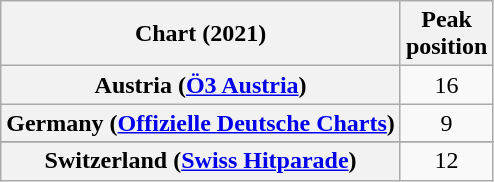<table class="wikitable sortable plainrowheaders" style="text-align:center">
<tr>
<th scope="col">Chart (2021)</th>
<th scope="col">Peak<br>position</th>
</tr>
<tr>
<th scope="row">Austria (<a href='#'>Ö3 Austria</a>)</th>
<td>16</td>
</tr>
<tr>
<th scope="row">Germany (<a href='#'>Offizielle Deutsche Charts</a>)</th>
<td>9</td>
</tr>
<tr>
</tr>
<tr>
<th scope="row">Switzerland (<a href='#'>Swiss Hitparade</a>)</th>
<td>12</td>
</tr>
</table>
